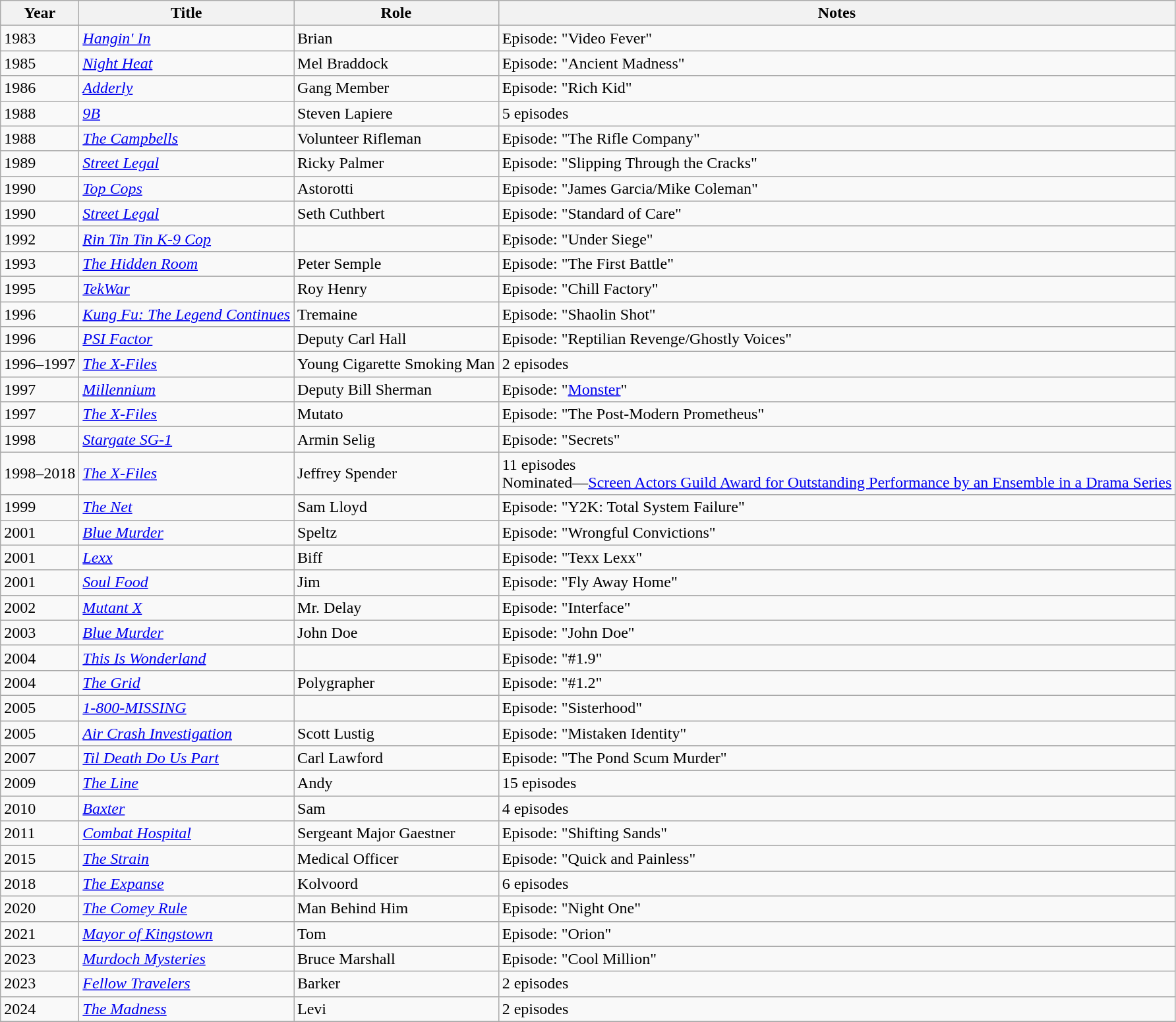<table class="wikitable sortable">
<tr>
<th>Year</th>
<th>Title</th>
<th>Role</th>
<th class="unsortable">Notes</th>
</tr>
<tr>
<td>1983</td>
<td><em><a href='#'>Hangin' In</a></em></td>
<td>Brian</td>
<td>Episode: "Video Fever"</td>
</tr>
<tr>
<td>1985</td>
<td><em><a href='#'>Night Heat</a></em></td>
<td>Mel Braddock</td>
<td>Episode: "Ancient Madness"</td>
</tr>
<tr>
<td>1986</td>
<td><em><a href='#'>Adderly</a></em></td>
<td>Gang Member</td>
<td>Episode: "Rich Kid"</td>
</tr>
<tr>
<td>1988</td>
<td><em><a href='#'>9B</a></em></td>
<td>Steven Lapiere</td>
<td>5 episodes</td>
</tr>
<tr>
<td>1988</td>
<td data-sort-value="Campbells, The"><em><a href='#'>The Campbells</a></em></td>
<td>Volunteer Rifleman</td>
<td>Episode: "The Rifle Company"</td>
</tr>
<tr>
<td>1989</td>
<td><em><a href='#'>Street Legal</a></em></td>
<td>Ricky Palmer</td>
<td>Episode: "Slipping Through the Cracks"</td>
</tr>
<tr>
<td>1990</td>
<td><em><a href='#'>Top Cops</a></em></td>
<td>Astorotti</td>
<td>Episode: "James Garcia/Mike Coleman"</td>
</tr>
<tr>
<td>1990</td>
<td><em><a href='#'>Street Legal</a></em></td>
<td>Seth Cuthbert</td>
<td>Episode: "Standard of Care"</td>
</tr>
<tr>
<td>1992</td>
<td><em><a href='#'>Rin Tin Tin K-9 Cop</a></em></td>
<td></td>
<td>Episode: "Under Siege"</td>
</tr>
<tr>
<td>1993</td>
<td data-sort-value="Hidden Room, The"><em><a href='#'>The Hidden Room</a></em></td>
<td>Peter Semple</td>
<td>Episode: "The First Battle"</td>
</tr>
<tr>
<td>1995</td>
<td><em><a href='#'>TekWar</a></em></td>
<td>Roy Henry</td>
<td>Episode: "Chill Factory"</td>
</tr>
<tr>
<td>1996</td>
<td><em><a href='#'>Kung Fu: The Legend Continues</a></em></td>
<td>Tremaine</td>
<td>Episode: "Shaolin Shot"</td>
</tr>
<tr>
<td>1996</td>
<td><em><a href='#'>PSI Factor</a></em></td>
<td>Deputy Carl Hall</td>
<td>Episode: "Reptilian Revenge/Ghostly Voices"</td>
</tr>
<tr>
<td>1996–1997</td>
<td data-sort-value="X-Files, The"><em><a href='#'>The X-Files</a></em></td>
<td>Young Cigarette Smoking Man</td>
<td>2 episodes</td>
</tr>
<tr>
<td>1997</td>
<td><em><a href='#'>Millennium</a></em></td>
<td>Deputy Bill Sherman</td>
<td>Episode: "<a href='#'>Monster</a>"</td>
</tr>
<tr>
<td>1997</td>
<td data-sort-value="X-Files, The"><em><a href='#'>The X-Files</a></em></td>
<td>Mutato</td>
<td>Episode: "The Post-Modern Prometheus"</td>
</tr>
<tr>
<td>1998</td>
<td><em><a href='#'>Stargate SG-1</a></em></td>
<td>Armin Selig</td>
<td>Episode: "Secrets"</td>
</tr>
<tr>
<td>1998–2018</td>
<td data-sort-value="X-Files, The"><em><a href='#'>The X-Files</a></em></td>
<td>Jeffrey Spender</td>
<td>11 episodes<br>Nominated—<a href='#'>Screen Actors Guild Award for Outstanding Performance by an Ensemble in a Drama Series</a></td>
</tr>
<tr>
<td>1999</td>
<td data-sort-value="Net, The"><em><a href='#'>The Net</a></em></td>
<td>Sam Lloyd</td>
<td>Episode: "Y2K: Total System Failure"</td>
</tr>
<tr>
<td>2001</td>
<td><em><a href='#'>Blue Murder</a></em></td>
<td>Speltz</td>
<td>Episode: "Wrongful Convictions"</td>
</tr>
<tr>
<td>2001</td>
<td><em><a href='#'>Lexx</a></em></td>
<td>Biff</td>
<td>Episode: "Texx Lexx"</td>
</tr>
<tr>
<td>2001</td>
<td><em><a href='#'>Soul Food</a></em></td>
<td>Jim</td>
<td>Episode: "Fly Away Home"</td>
</tr>
<tr>
<td>2002</td>
<td><em><a href='#'>Mutant X</a></em></td>
<td>Mr. Delay</td>
<td>Episode: "Interface"</td>
</tr>
<tr>
<td>2003</td>
<td><em><a href='#'>Blue Murder</a></em></td>
<td>John Doe</td>
<td>Episode: "John Doe"</td>
</tr>
<tr>
<td>2004</td>
<td><em><a href='#'>This Is Wonderland</a></em></td>
<td></td>
<td>Episode: "#1.9"</td>
</tr>
<tr>
<td>2004</td>
<td data-sort-value="Grid, The"><em><a href='#'>The Grid</a></em></td>
<td>Polygrapher</td>
<td>Episode: "#1.2"</td>
</tr>
<tr>
<td>2005</td>
<td><em><a href='#'>1-800-MISSING</a></em></td>
<td></td>
<td>Episode: "Sisterhood"</td>
</tr>
<tr>
<td>2005</td>
<td><em><a href='#'>Air Crash Investigation</a></em></td>
<td>Scott Lustig</td>
<td>Episode: "Mistaken Identity"</td>
</tr>
<tr>
<td>2007</td>
<td><em><a href='#'>Til Death Do Us Part</a></em></td>
<td>Carl Lawford</td>
<td>Episode: "The Pond Scum Murder"</td>
</tr>
<tr>
<td>2009</td>
<td data-sort-value="Line, The"><em><a href='#'>The Line</a></em></td>
<td>Andy</td>
<td>15 episodes</td>
</tr>
<tr>
<td>2010</td>
<td><em><a href='#'>Baxter</a></em></td>
<td>Sam</td>
<td>4 episodes</td>
</tr>
<tr>
<td>2011</td>
<td><em><a href='#'>Combat Hospital</a></em></td>
<td>Sergeant Major Gaestner</td>
<td>Episode: "Shifting Sands"</td>
</tr>
<tr>
<td>2015</td>
<td data-sort-value="Strain, The"><em><a href='#'>The Strain</a></em></td>
<td>Medical Officer</td>
<td>Episode: "Quick and Painless"</td>
</tr>
<tr>
<td>2018</td>
<td data-sort-value="Expanse, The"><em><a href='#'>The Expanse</a></em></td>
<td>Kolvoord</td>
<td>6 episodes</td>
</tr>
<tr>
<td>2020</td>
<td data-sort-value="Comey Rule, The"><em><a href='#'>The Comey Rule</a></em></td>
<td>Man Behind Him</td>
<td>Episode: "Night One"</td>
</tr>
<tr>
<td>2021</td>
<td><em><a href='#'>Mayor of Kingstown</a></em></td>
<td>Tom</td>
<td>Episode: "Orion"</td>
</tr>
<tr>
<td>2023</td>
<td><em><a href='#'>Murdoch Mysteries</a></em></td>
<td>Bruce Marshall</td>
<td>Episode: "Cool Million"</td>
</tr>
<tr>
<td>2023</td>
<td><em><a href='#'>Fellow Travelers</a></em></td>
<td>Barker</td>
<td>2 episodes</td>
</tr>
<tr>
<td>2024</td>
<td data-sort-value="Madness, The"><em><a href='#'>The Madness</a></em></td>
<td>Levi</td>
<td>2 episodes</td>
</tr>
<tr>
</tr>
</table>
